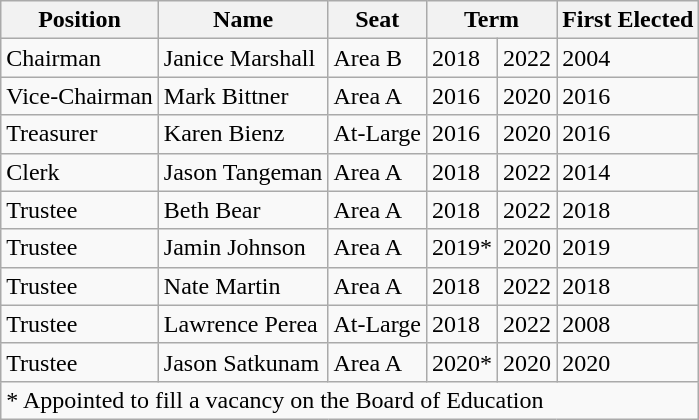<table class="wikitable">
<tr>
<th>Position</th>
<th>Name</th>
<th>Seat</th>
<th colspan="2">Term</th>
<th>First Elected</th>
</tr>
<tr>
<td>Chairman</td>
<td>Janice Marshall</td>
<td>Area B</td>
<td>2018</td>
<td>2022</td>
<td>2004</td>
</tr>
<tr>
<td>Vice-Chairman</td>
<td>Mark Bittner</td>
<td>Area A</td>
<td>2016</td>
<td>2020</td>
<td>2016</td>
</tr>
<tr>
<td>Treasurer</td>
<td>Karen Bienz</td>
<td>At-Large</td>
<td>2016</td>
<td>2020</td>
<td>2016</td>
</tr>
<tr>
<td>Clerk</td>
<td>Jason Tangeman</td>
<td>Area A</td>
<td>2018</td>
<td>2022</td>
<td>2014</td>
</tr>
<tr>
<td>Trustee</td>
<td>Beth Bear</td>
<td>Area A</td>
<td>2018</td>
<td>2022</td>
<td>2018</td>
</tr>
<tr>
<td>Trustee</td>
<td>Jamin Johnson</td>
<td>Area A</td>
<td>2019*</td>
<td>2020</td>
<td>2019</td>
</tr>
<tr>
<td>Trustee</td>
<td>Nate Martin</td>
<td>Area A</td>
<td>2018</td>
<td>2022</td>
<td>2018</td>
</tr>
<tr>
<td>Trustee</td>
<td>Lawrence Perea</td>
<td>At-Large</td>
<td>2018</td>
<td>2022</td>
<td>2008</td>
</tr>
<tr>
<td>Trustee</td>
<td>Jason Satkunam</td>
<td>Area A</td>
<td>2020*</td>
<td>2020</td>
<td>2020</td>
</tr>
<tr>
<td colspan="6">* Appointed to fill a vacancy on the Board of Education</td>
</tr>
</table>
